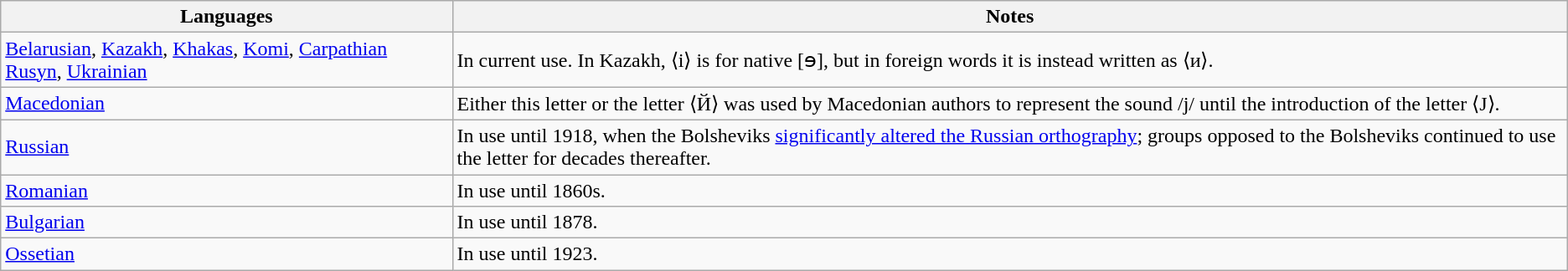<table class="wikitable">
<tr>
<th scope="col">Languages</th>
<th scope="col">Notes</th>
</tr>
<tr>
<td><a href='#'>Belarusian</a>, <a href='#'>Kazakh</a>, <a href='#'>Khakas</a>, <a href='#'>Komi</a>, <a href='#'>Carpathian Rusyn</a>, <a href='#'>Ukrainian</a></td>
<td>In current use. In Kazakh, ⟨і⟩ is for native [ɘ], but in foreign words it is instead written as ⟨и⟩.</td>
</tr>
<tr>
<td><a href='#'>Macedonian</a></td>
<td>Either this letter or the letter ⟨Й⟩ was used by Macedonian authors to represent the sound /j/ until the introduction of the letter ⟨Ј⟩.</td>
</tr>
<tr>
<td><a href='#'>Russian</a></td>
<td>In use until 1918, when the Bolsheviks <a href='#'>significantly altered the Russian orthography</a>; groups opposed to the Bolsheviks continued to use the letter for decades thereafter.</td>
</tr>
<tr>
<td><a href='#'>Romanian</a></td>
<td>In use until 1860s.</td>
</tr>
<tr>
<td><a href='#'>Bulgarian</a></td>
<td>In use until 1878.</td>
</tr>
<tr>
<td><a href='#'>Ossetian</a></td>
<td>In use until 1923.</td>
</tr>
</table>
